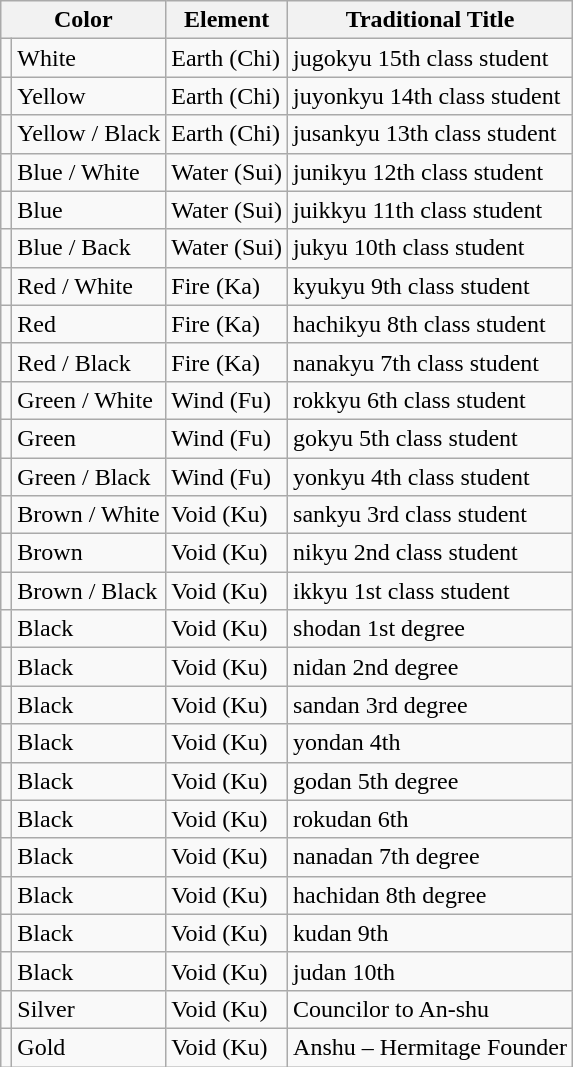<table class="wikitable">
<tr>
<th colspan=2>Color</th>
<th>Element</th>
<th>Traditional Title</th>
</tr>
<tr>
<td></td>
<td>White</td>
<td>Earth (Chi)</td>
<td>jugokyu 15th class student</td>
</tr>
<tr>
<td></td>
<td>Yellow</td>
<td>Earth (Chi)</td>
<td>juyonkyu 14th class student</td>
</tr>
<tr>
<td></td>
<td>Yellow / Black</td>
<td>Earth (Chi)</td>
<td>jusankyu 13th class student</td>
</tr>
<tr>
<td></td>
<td>Blue / White</td>
<td>Water (Sui)</td>
<td>junikyu 12th class student</td>
</tr>
<tr>
<td></td>
<td>Blue</td>
<td>Water (Sui)</td>
<td>juikkyu 11th class student</td>
</tr>
<tr>
<td></td>
<td>Blue / Back</td>
<td>Water (Sui)</td>
<td>jukyu 10th class student</td>
</tr>
<tr>
<td></td>
<td>Red / White</td>
<td>Fire (Ka)</td>
<td>kyukyu 9th class student</td>
</tr>
<tr>
<td></td>
<td>Red</td>
<td>Fire (Ka)</td>
<td>hachikyu 8th class student</td>
</tr>
<tr>
<td></td>
<td>Red / Black</td>
<td>Fire (Ka)</td>
<td>nanakyu 7th class student</td>
</tr>
<tr>
<td></td>
<td>Green / White</td>
<td>Wind (Fu)</td>
<td>rokkyu 6th class student</td>
</tr>
<tr>
<td></td>
<td>Green</td>
<td>Wind (Fu)</td>
<td>gokyu 5th class student</td>
</tr>
<tr>
<td></td>
<td>Green / Black</td>
<td>Wind (Fu)</td>
<td>yonkyu 4th class student</td>
</tr>
<tr>
<td></td>
<td>Brown / White</td>
<td>Void (Ku)</td>
<td>sankyu 3rd class student</td>
</tr>
<tr>
<td></td>
<td>Brown</td>
<td>Void (Ku)</td>
<td>nikyu 2nd class student</td>
</tr>
<tr>
<td></td>
<td>Brown / Black</td>
<td>Void (Ku)</td>
<td>ikkyu 1st class student</td>
</tr>
<tr>
<td></td>
<td>Black</td>
<td>Void (Ku)</td>
<td>shodan 1st degree</td>
</tr>
<tr>
<td></td>
<td>Black</td>
<td>Void (Ku)</td>
<td>nidan 2nd degree</td>
</tr>
<tr>
<td></td>
<td>Black</td>
<td>Void (Ku)</td>
<td>sandan 3rd degree</td>
</tr>
<tr>
<td></td>
<td>Black</td>
<td>Void (Ku)</td>
<td>yondan 4th</td>
</tr>
<tr>
<td></td>
<td>Black</td>
<td>Void (Ku)</td>
<td>godan 5th degree</td>
</tr>
<tr>
<td></td>
<td>Black</td>
<td>Void (Ku)</td>
<td>rokudan 6th</td>
</tr>
<tr>
<td></td>
<td>Black</td>
<td>Void (Ku)</td>
<td>nanadan 7th degree</td>
</tr>
<tr>
<td></td>
<td>Black</td>
<td>Void (Ku)</td>
<td>hachidan 8th degree</td>
</tr>
<tr>
<td></td>
<td>Black</td>
<td>Void (Ku)</td>
<td>kudan 9th</td>
</tr>
<tr>
<td></td>
<td>Black</td>
<td>Void (Ku)</td>
<td>judan 10th</td>
</tr>
<tr>
<td></td>
<td>Silver</td>
<td>Void (Ku)</td>
<td>Councilor to An-shu</td>
</tr>
<tr>
<td></td>
<td>Gold</td>
<td>Void (Ku)</td>
<td>Anshu – Hermitage Founder</td>
</tr>
</table>
